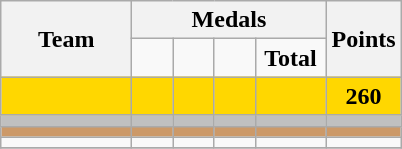<table class="wikitable" style="text-align:center;">
<tr>
<th width=80px rowspan=2>Team</th>
<th colspan=4>Medals</th>
<th rowspan=2>Points</th>
</tr>
<tr>
<td width=20px></td>
<td width=20px></td>
<td width=20px></td>
<td width=40px align=center><strong>Total</strong></td>
</tr>
<tr bgcolor="gold">
<td></td>
<td></td>
<td></td>
<td></td>
<td></td>
<td><strong>260</strong></td>
</tr>
<tr bgcolor="silver">
<td></td>
<td></td>
<td></td>
<td></td>
<td></td>
<td></td>
</tr>
<tr bgcolor="CC9968">
<td></td>
<td></td>
<td></td>
<td></td>
<td></td>
<td></td>
</tr>
<tr>
<td></td>
<td></td>
<td></td>
<td></td>
<td></td>
<td></td>
</tr>
<tr>
</tr>
</table>
